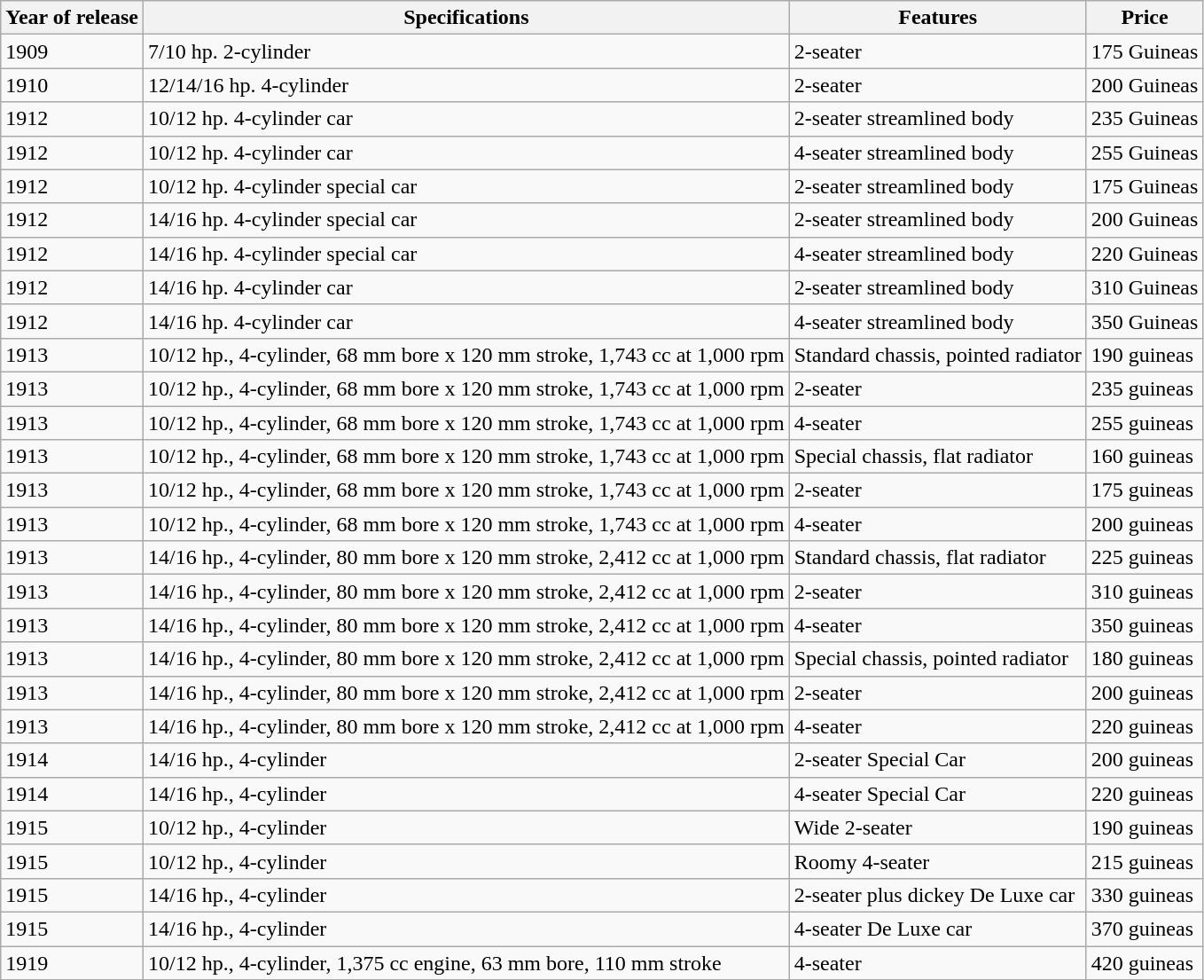<table class="wikitable">
<tr>
<th>Year of release</th>
<th>Specifications</th>
<th>Features</th>
<th>Price</th>
</tr>
<tr>
<td>1909</td>
<td>7/10 hp. 2-cylinder</td>
<td>2-seater</td>
<td>175 Guineas</td>
</tr>
<tr>
<td>1910</td>
<td>12/14/16 hp. 4-cylinder</td>
<td>2-seater</td>
<td>200 Guineas</td>
</tr>
<tr>
<td>1912</td>
<td>10/12 hp. 4-cylinder car</td>
<td>2-seater streamlined body</td>
<td>235 Guineas</td>
</tr>
<tr>
<td>1912</td>
<td>10/12 hp. 4-cylinder car</td>
<td>4-seater streamlined body</td>
<td>255 Guineas</td>
</tr>
<tr>
<td>1912</td>
<td>10/12 hp. 4-cylinder special car</td>
<td>2-seater streamlined body</td>
<td>175 Guineas</td>
</tr>
<tr>
<td>1912</td>
<td>14/16 hp. 4-cylinder special car</td>
<td>2-seater streamlined body</td>
<td>200 Guineas</td>
</tr>
<tr>
<td>1912</td>
<td>14/16 hp. 4-cylinder special car</td>
<td>4-seater streamlined body</td>
<td>220 Guineas</td>
</tr>
<tr>
<td>1912</td>
<td>14/16 hp. 4-cylinder car</td>
<td>2-seater streamlined body</td>
<td>310 Guineas</td>
</tr>
<tr>
<td>1912</td>
<td>14/16 hp. 4-cylinder car</td>
<td>4-seater streamlined body</td>
<td>350 Guineas</td>
</tr>
<tr>
<td>1913</td>
<td>10/12 hp., 4-cylinder, 68 mm bore x 120 mm stroke, 1,743 cc at 1,000 rpm</td>
<td>Standard chassis, pointed radiator</td>
<td>190 guineas</td>
</tr>
<tr>
<td>1913</td>
<td>10/12 hp., 4-cylinder, 68 mm bore x 120 mm stroke, 1,743 cc at 1,000 rpm</td>
<td>2-seater</td>
<td>235 guineas</td>
</tr>
<tr>
<td>1913</td>
<td>10/12 hp., 4-cylinder, 68 mm bore x 120 mm stroke, 1,743 cc at 1,000 rpm</td>
<td>4-seater</td>
<td>255 guineas</td>
</tr>
<tr>
<td>1913</td>
<td>10/12 hp., 4-cylinder, 68 mm bore x 120 mm stroke, 1,743 cc at 1,000 rpm</td>
<td>Special chassis, flat radiator</td>
<td>160 guineas</td>
</tr>
<tr>
<td>1913</td>
<td>10/12 hp., 4-cylinder, 68 mm bore x 120 mm stroke, 1,743 cc at 1,000 rpm</td>
<td>2-seater</td>
<td>175 guineas</td>
</tr>
<tr>
<td>1913</td>
<td>10/12 hp., 4-cylinder, 68 mm bore x 120 mm stroke, 1,743 cc at 1,000 rpm</td>
<td>4-seater</td>
<td>200 guineas</td>
</tr>
<tr>
<td>1913</td>
<td>14/16 hp., 4-cylinder, 80 mm bore x 120 mm stroke, 2,412 cc at 1,000 rpm</td>
<td>Standard chassis, flat radiator</td>
<td>225 guineas</td>
</tr>
<tr>
<td>1913</td>
<td>14/16 hp., 4-cylinder, 80 mm bore x 120 mm stroke, 2,412 cc at 1,000 rpm</td>
<td>2-seater</td>
<td>310 guineas</td>
</tr>
<tr>
<td>1913</td>
<td>14/16 hp., 4-cylinder, 80 mm bore x 120 mm stroke, 2,412 cc at 1,000 rpm</td>
<td>4-seater</td>
<td>350 guineas</td>
</tr>
<tr>
<td>1913</td>
<td>14/16 hp., 4-cylinder, 80 mm bore x 120 mm stroke, 2,412 cc at 1,000 rpm</td>
<td>Special chassis, pointed radiator</td>
<td>180 guineas</td>
</tr>
<tr>
<td>1913</td>
<td>14/16 hp., 4-cylinder, 80 mm bore x 120 mm stroke, 2,412 cc at 1,000 rpm</td>
<td>2-seater</td>
<td>200 guineas</td>
</tr>
<tr>
<td>1913</td>
<td>14/16 hp., 4-cylinder, 80 mm bore x 120 mm stroke, 2,412 cc at 1,000 rpm</td>
<td>4-seater</td>
<td>220 guineas</td>
</tr>
<tr>
<td>1914</td>
<td>14/16 hp., 4-cylinder</td>
<td>2-seater Special Car</td>
<td>200 guineas</td>
</tr>
<tr>
<td>1914</td>
<td>14/16 hp., 4-cylinder</td>
<td>4-seater Special Car</td>
<td>220 guineas</td>
</tr>
<tr>
<td>1915</td>
<td>10/12 hp., 4-cylinder</td>
<td>Wide 2-seater</td>
<td>190 guineas</td>
</tr>
<tr>
<td>1915</td>
<td>10/12 hp., 4-cylinder</td>
<td>Roomy 4-seater</td>
<td>215 guineas</td>
</tr>
<tr>
<td>1915</td>
<td>14/16 hp., 4-cylinder</td>
<td>2-seater plus dickey De Luxe car</td>
<td>330 guineas</td>
</tr>
<tr>
<td>1915</td>
<td>14/16 hp., 4-cylinder</td>
<td>4-seater De Luxe car</td>
<td>370 guineas</td>
</tr>
<tr>
<td>1919</td>
<td>10/12 hp., 4-cylinder, 1,375 cc engine, 63 mm bore, 110 mm stroke</td>
<td>4-seater</td>
<td>420 guineas</td>
</tr>
</table>
